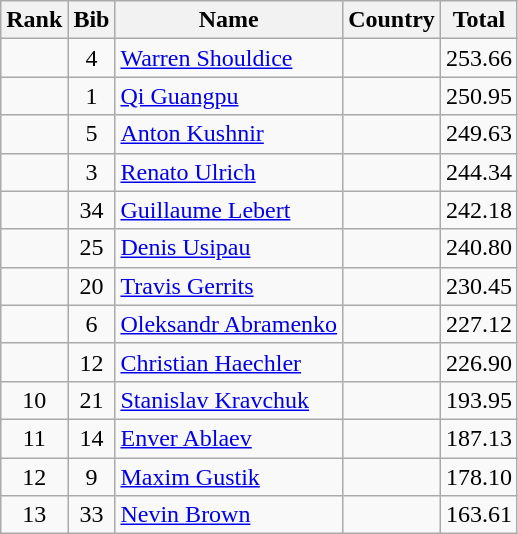<table class="wikitable sortable" style="text-align:center">
<tr>
<th>Rank</th>
<th>Bib</th>
<th>Name</th>
<th>Country</th>
<th>Total</th>
</tr>
<tr>
<td></td>
<td>4</td>
<td align=left><a href='#'>Warren Shouldice</a></td>
<td align=left></td>
<td>253.66</td>
</tr>
<tr>
<td></td>
<td>1</td>
<td align=left><a href='#'>Qi Guangpu</a></td>
<td align=left></td>
<td>250.95</td>
</tr>
<tr>
<td></td>
<td>5</td>
<td align=left><a href='#'>Anton Kushnir</a></td>
<td align=left></td>
<td>249.63</td>
</tr>
<tr>
<td></td>
<td>3</td>
<td align=left><a href='#'>Renato Ulrich</a></td>
<td align=left></td>
<td>244.34</td>
</tr>
<tr>
<td></td>
<td>34</td>
<td align=left><a href='#'>Guillaume Lebert</a></td>
<td align=left></td>
<td>242.18</td>
</tr>
<tr>
<td></td>
<td>25</td>
<td align=left><a href='#'>Denis Usipau</a></td>
<td align=left></td>
<td>240.80</td>
</tr>
<tr>
<td></td>
<td>20</td>
<td align=left><a href='#'>Travis Gerrits</a></td>
<td align=left></td>
<td>230.45</td>
</tr>
<tr>
<td></td>
<td>6</td>
<td align=left><a href='#'>Oleksandr Abramenko</a></td>
<td align=left></td>
<td>227.12</td>
</tr>
<tr>
<td></td>
<td>12</td>
<td align=left><a href='#'>Christian Haechler</a></td>
<td align=left></td>
<td>226.90</td>
</tr>
<tr>
<td>10</td>
<td>21</td>
<td align=left><a href='#'>Stanislav Kravchuk</a></td>
<td align=left></td>
<td>193.95</td>
</tr>
<tr>
<td>11</td>
<td>14</td>
<td align=left><a href='#'>Enver Ablaev</a></td>
<td align=left></td>
<td>187.13</td>
</tr>
<tr>
<td>12</td>
<td>9</td>
<td align=left><a href='#'>Maxim Gustik</a></td>
<td align=left></td>
<td>178.10</td>
</tr>
<tr>
<td>13</td>
<td>33</td>
<td align=left><a href='#'>Nevin Brown</a></td>
<td align=left></td>
<td>163.61</td>
</tr>
</table>
